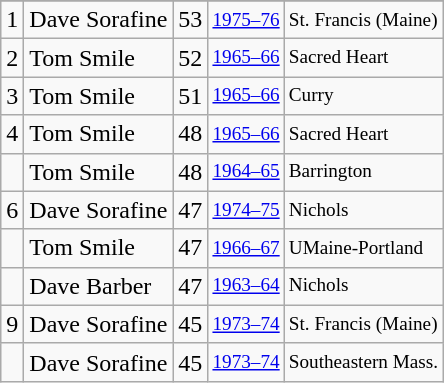<table class="wikitable">
<tr>
</tr>
<tr>
<td>1</td>
<td>Dave Sorafine</td>
<td>53</td>
<td style="font-size:80%;"><a href='#'>1975–76</a></td>
<td style="font-size:80%;">St. Francis (Maine)</td>
</tr>
<tr>
<td>2</td>
<td>Tom Smile</td>
<td>52</td>
<td style="font-size:80%;"><a href='#'>1965–66</a></td>
<td style="font-size:80%;">Sacred Heart</td>
</tr>
<tr>
<td>3</td>
<td>Tom Smile</td>
<td>51</td>
<td style="font-size:80%;"><a href='#'>1965–66</a></td>
<td style="font-size:80%;">Curry</td>
</tr>
<tr>
<td>4</td>
<td>Tom Smile</td>
<td>48</td>
<td style="font-size:80%;"><a href='#'>1965–66</a></td>
<td style="font-size:80%;">Sacred Heart</td>
</tr>
<tr>
<td></td>
<td>Tom Smile</td>
<td>48</td>
<td style="font-size:80%;"><a href='#'>1964–65</a></td>
<td style="font-size:80%;">Barrington</td>
</tr>
<tr>
<td>6</td>
<td>Dave Sorafine</td>
<td>47</td>
<td style="font-size:80%;"><a href='#'>1974–75</a></td>
<td style="font-size:80%;">Nichols</td>
</tr>
<tr>
<td></td>
<td>Tom Smile</td>
<td>47</td>
<td style="font-size:80%;"><a href='#'>1966–67</a></td>
<td style="font-size:80%;">UMaine-Portland</td>
</tr>
<tr>
<td></td>
<td>Dave Barber</td>
<td>47</td>
<td style="font-size:80%;"><a href='#'>1963–64</a></td>
<td style="font-size:80%;">Nichols</td>
</tr>
<tr>
<td>9</td>
<td>Dave Sorafine</td>
<td>45</td>
<td style="font-size:80%;"><a href='#'>1973–74</a></td>
<td style="font-size:80%;">St. Francis (Maine)</td>
</tr>
<tr>
<td></td>
<td>Dave Sorafine</td>
<td>45</td>
<td style="font-size:80%;"><a href='#'>1973–74</a></td>
<td style="font-size:80%;">Southeastern Mass.</td>
</tr>
</table>
